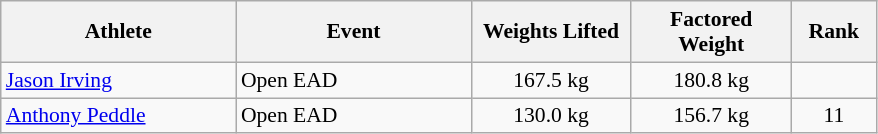<table class=wikitable style="font-size:90%">
<tr>
<th width=150>Athlete</th>
<th width=150>Event</th>
<th width=100>Weights Lifted</th>
<th width=100>Factored Weight</th>
<th width=50>Rank</th>
</tr>
<tr>
<td><a href='#'>Jason Irving</a></td>
<td>Open EAD</td>
<td align="center">167.5 kg</td>
<td align="center">180.8 kg</td>
<td align="center"></td>
</tr>
<tr>
<td><a href='#'>Anthony Peddle</a></td>
<td>Open EAD</td>
<td align="center">130.0 kg</td>
<td align="center">156.7 kg</td>
<td align="center">11</td>
</tr>
</table>
